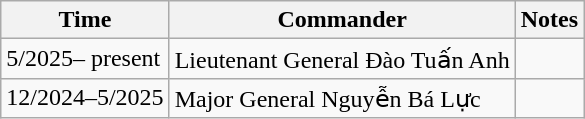<table class="wikitable">
<tr>
<th>Time</th>
<th>Commander</th>
<th>Notes</th>
</tr>
<tr>
<td>5/2025– present</td>
<td>Lieutenant General Đào Tuấn Anh</td>
<td></td>
</tr>
<tr>
<td>12/2024–5/2025</td>
<td>Major General Nguyễn Bá Lực</td>
<td></td>
</tr>
</table>
